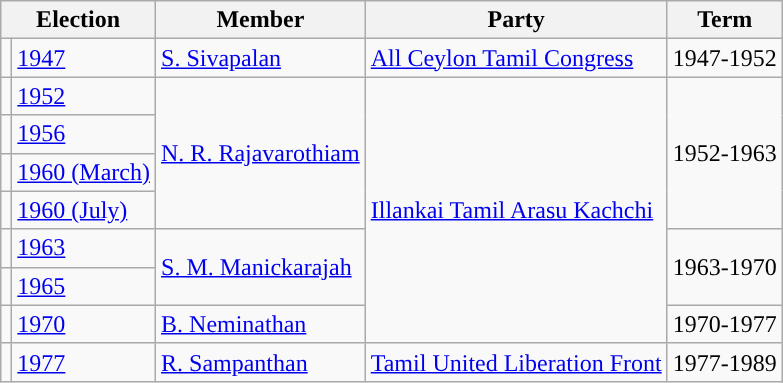<table class="wikitable">
<tr>
<th colspan="2">Election</th>
<th>Member</th>
<th>Party</th>
<th>Term</th>
</tr>
<tr>
<td style="background-color: "></td>
<td><a href='#'>1947</a></td>
<td><a href='#'>S. Sivapalan</a></td>
<td><a href='#'>All Ceylon Tamil Congress</a></td>
<td>1947-1952</td>
</tr>
<tr>
<td style="background-color: "></td>
<td><a href='#'>1952</a></td>
<td rowspan ="4"><a href='#'>N. R. Rajavarothiam</a></td>
<td rowspan ="7"><a href='#'>Illankai Tamil Arasu Kachchi</a></td>
<td rowspan ="4">1952-1963</td>
</tr>
<tr>
<td style="background-color: "></td>
<td><a href='#'>1956</a></td>
</tr>
<tr>
<td style="background-color: "></td>
<td><a href='#'>1960 (March)</a></td>
</tr>
<tr>
<td style="background-color: "></td>
<td><a href='#'>1960 (July)</a></td>
</tr>
<tr>
<td style="background-color: "></td>
<td><a href='#'>1963</a></td>
<td rowspan ="2"><a href='#'>S. M. Manickarajah</a></td>
<td rowspan ="2">1963-1970</td>
</tr>
<tr>
<td style="background-color: "></td>
<td><a href='#'>1965</a></td>
</tr>
<tr>
<td style="background-color: "></td>
<td><a href='#'>1970</a></td>
<td><a href='#'>B. Neminathan</a></td>
<td>1970-1977</td>
</tr>
<tr>
<td style="background-color: "></td>
<td><a href='#'>1977</a></td>
<td><a href='#'>R. Sampanthan</a></td>
<td><a href='#'>Tamil United Liberation Front</a></td>
<td>1977-1989</td>
</tr>
</table>
